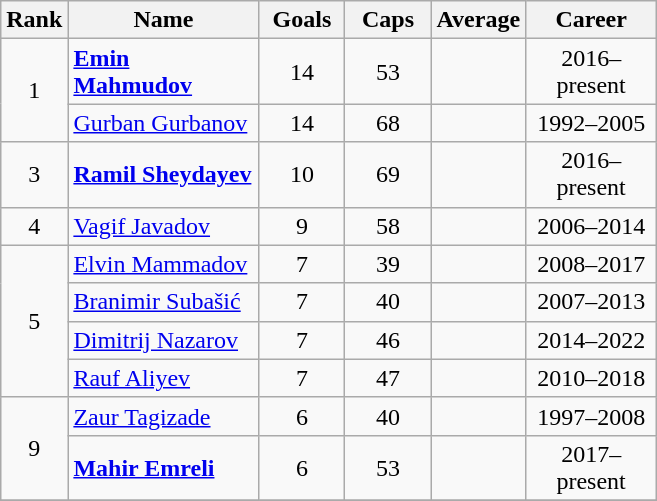<table class="wikitable sortable" style="text-align:center">
<tr>
<th width=30>Rank</th>
<th width=120>Name</th>
<th width=50>Goals</th>
<th width=50>Caps</th>
<th width=50>Average</th>
<th width=80>Career</th>
</tr>
<tr>
<td rowspan=2>1</td>
<td style="text-align:left"><strong><a href='#'>Emin Mahmudov</a></strong></td>
<td>14</td>
<td>53</td>
<td></td>
<td>2016–present</td>
</tr>
<tr>
<td style="text-align:left"><a href='#'>Gurban Gurbanov</a></td>
<td>14</td>
<td>68</td>
<td></td>
<td>1992–2005</td>
</tr>
<tr>
<td>3</td>
<td style="text-align:left"><strong><a href='#'>Ramil Sheydayev</a></strong></td>
<td>10</td>
<td>69</td>
<td></td>
<td>2016–present</td>
</tr>
<tr>
<td>4</td>
<td style="text-align:left"><a href='#'>Vagif Javadov</a></td>
<td>9</td>
<td>58</td>
<td></td>
<td>2006–2014</td>
</tr>
<tr>
<td rowspan=4>5</td>
<td style="text-align:left"><a href='#'>Elvin Mammadov</a></td>
<td>7</td>
<td>39</td>
<td></td>
<td>2008–2017</td>
</tr>
<tr>
<td style="text-align:left"><a href='#'>Branimir Subašić</a></td>
<td>7</td>
<td>40</td>
<td></td>
<td>2007–2013</td>
</tr>
<tr>
<td style="text-align:left"><a href='#'>Dimitrij Nazarov</a></td>
<td>7</td>
<td>46</td>
<td></td>
<td>2014–2022</td>
</tr>
<tr>
<td style="text-align:left"><a href='#'>Rauf Aliyev</a></td>
<td>7</td>
<td>47</td>
<td></td>
<td>2010–2018</td>
</tr>
<tr>
<td rowspan=2>9</td>
<td style="text-align:left"><a href='#'>Zaur Tagizade</a></td>
<td>6</td>
<td>40</td>
<td></td>
<td>1997–2008</td>
</tr>
<tr>
<td style="text-align:left"><strong><a href='#'>Mahir Emreli</a></strong></td>
<td>6</td>
<td>53</td>
<td></td>
<td>2017–present</td>
</tr>
<tr>
</tr>
</table>
